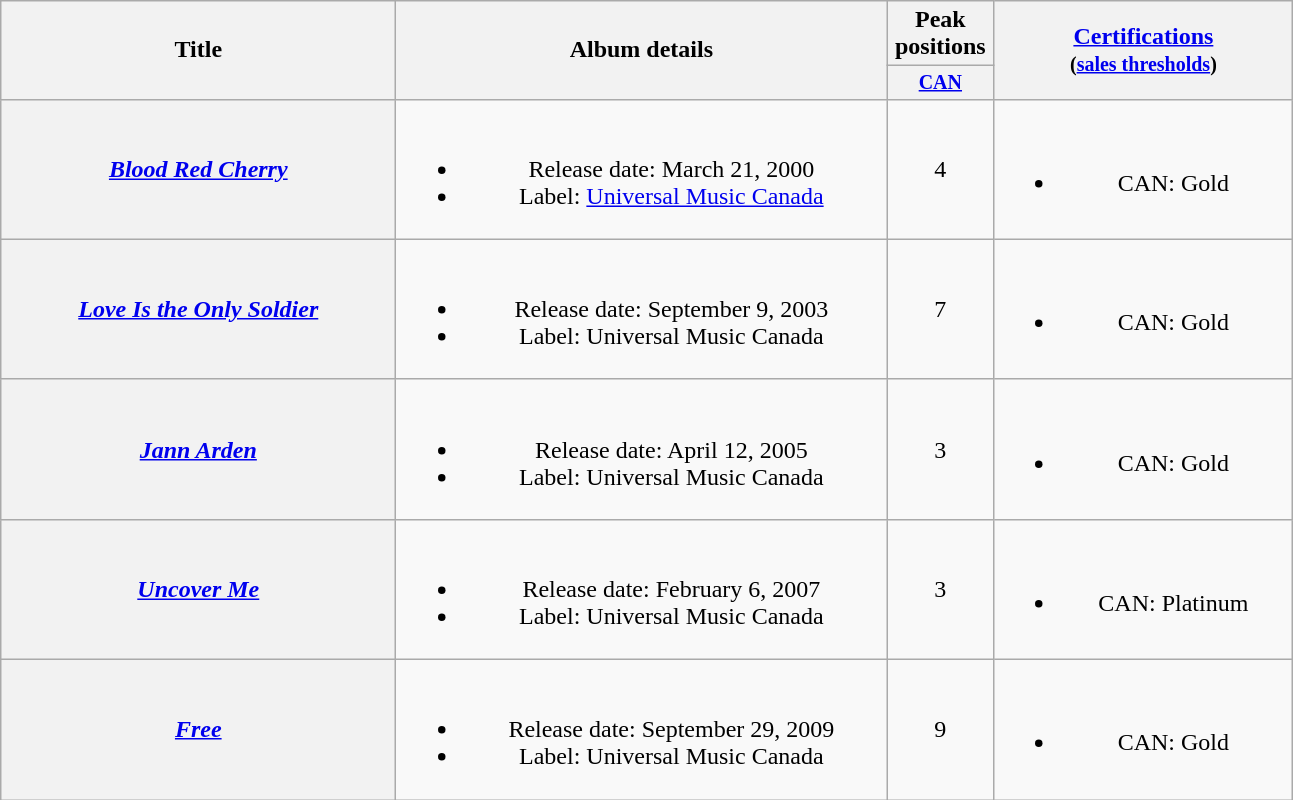<table class="wikitable plainrowheaders" style="text-align:center;">
<tr>
<th scope="col" rowspan="2" style="width:16em;">Title</th>
<th scope="col" rowspan="2" style="width:20em;">Album details</th>
<th scope="col" colspan="1">Peak positions</th>
<th scope="col" rowspan="2" style="width:12em;"><a href='#'>Certifications</a><br><small>(<a href='#'>sales thresholds</a>)</small></th>
</tr>
<tr style="font-size:smaller;">
<th scope="col" width="65"><a href='#'>CAN</a><br></th>
</tr>
<tr>
<th scope="row"><em><a href='#'>Blood Red Cherry</a></em></th>
<td><br><ul><li>Release date: March 21, 2000</li><li>Label: <a href='#'>Universal Music Canada</a></li></ul></td>
<td>4</td>
<td><br><ul><li>CAN: Gold</li></ul></td>
</tr>
<tr>
<th scope="row"><em><a href='#'>Love Is the Only Soldier</a></em></th>
<td><br><ul><li>Release date: September 9, 2003</li><li>Label: Universal Music Canada</li></ul></td>
<td>7</td>
<td><br><ul><li>CAN: Gold</li></ul></td>
</tr>
<tr>
<th scope="row"><em><a href='#'>Jann Arden</a></em></th>
<td><br><ul><li>Release date: April 12, 2005</li><li>Label: Universal Music Canada</li></ul></td>
<td>3</td>
<td><br><ul><li>CAN: Gold</li></ul></td>
</tr>
<tr>
<th scope="row"><em><a href='#'>Uncover Me</a></em></th>
<td><br><ul><li>Release date: February 6, 2007</li><li>Label: Universal Music Canada</li></ul></td>
<td>3</td>
<td><br><ul><li>CAN: Platinum</li></ul></td>
</tr>
<tr>
<th scope="row"><em><a href='#'>Free</a></em></th>
<td><br><ul><li>Release date: September 29, 2009</li><li>Label: Universal Music Canada</li></ul></td>
<td>9</td>
<td><br><ul><li>CAN: Gold</li></ul></td>
</tr>
</table>
